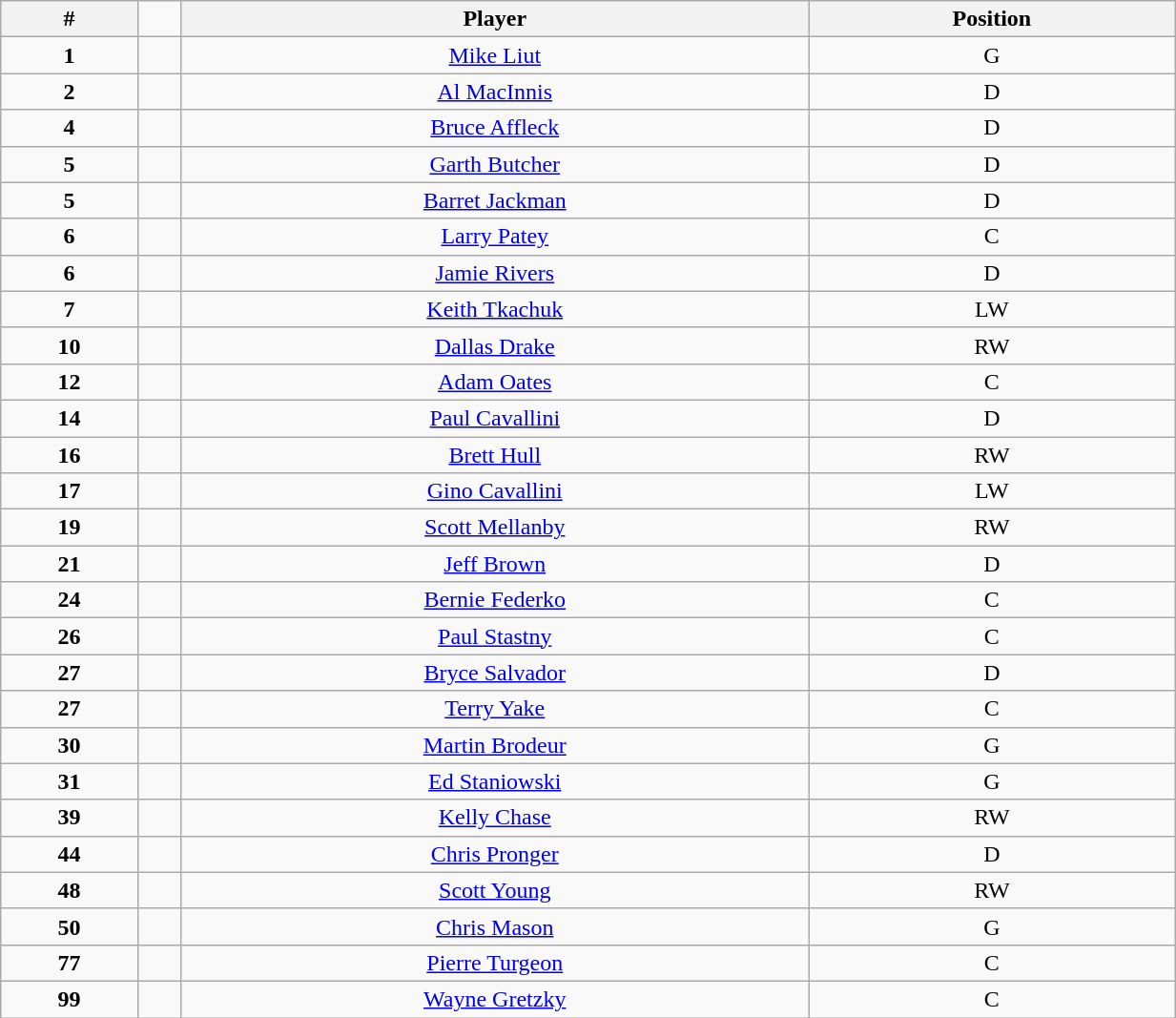<table class="wikitable" style="width:65%; text-align:center;">
<tr>
<th>#</th>
<td align=center></td>
<th>Player</th>
<th>Position</th>
</tr>
<tr>
<td><strong>1</strong></td>
<td></td>
<td><a href='#'>Mike Liut</a></td>
<td>G</td>
</tr>
<tr>
<td><strong>2</strong></td>
<td></td>
<td><a href='#'>Al MacInnis</a></td>
<td>D</td>
</tr>
<tr>
<td><strong>4</strong></td>
<td></td>
<td><a href='#'>Bruce Affleck</a></td>
<td>D</td>
</tr>
<tr>
<td><strong>5</strong></td>
<td></td>
<td><a href='#'>Garth Butcher</a></td>
<td>D</td>
</tr>
<tr>
<td><strong>5</strong></td>
<td></td>
<td><a href='#'>Barret Jackman</a></td>
<td>D</td>
</tr>
<tr>
<td><strong>6</strong></td>
<td></td>
<td><a href='#'>Larry Patey</a></td>
<td>C</td>
</tr>
<tr>
<td><strong>6</strong></td>
<td></td>
<td><a href='#'>Jamie Rivers</a></td>
<td>D</td>
</tr>
<tr>
<td><strong>7</strong></td>
<td></td>
<td><a href='#'>Keith Tkachuk</a></td>
<td>LW</td>
</tr>
<tr>
<td><strong>10</strong></td>
<td></td>
<td><a href='#'>Dallas Drake</a></td>
<td>RW</td>
</tr>
<tr>
<td><strong>12</strong></td>
<td></td>
<td><a href='#'>Adam Oates</a></td>
<td>C</td>
</tr>
<tr>
<td><strong>14</strong></td>
<td></td>
<td><a href='#'>Paul Cavallini</a></td>
<td>D</td>
</tr>
<tr>
<td><strong>16</strong></td>
<td></td>
<td><a href='#'>Brett Hull</a></td>
<td>RW</td>
</tr>
<tr>
<td><strong>17</strong></td>
<td></td>
<td><a href='#'>Gino Cavallini</a></td>
<td>LW</td>
</tr>
<tr>
<td><strong>19</strong></td>
<td></td>
<td><a href='#'>Scott Mellanby</a></td>
<td>RW</td>
</tr>
<tr>
<td><strong>21</strong></td>
<td></td>
<td><a href='#'>Jeff Brown</a></td>
<td>D</td>
</tr>
<tr>
<td><strong>24</strong></td>
<td></td>
<td><a href='#'>Bernie Federko</a></td>
<td>C</td>
</tr>
<tr>
<td><strong>26</strong></td>
<td></td>
<td><a href='#'>Paul Stastny</a></td>
<td>C</td>
</tr>
<tr>
<td><strong>27</strong></td>
<td></td>
<td><a href='#'>Bryce Salvador</a></td>
<td>D</td>
</tr>
<tr>
<td><strong>27</strong></td>
<td></td>
<td><a href='#'>Terry Yake</a></td>
<td>C</td>
</tr>
<tr>
<td><strong>30</strong></td>
<td></td>
<td><a href='#'>Martin Brodeur</a></td>
<td>G</td>
</tr>
<tr>
<td><strong>31</strong></td>
<td></td>
<td><a href='#'>Ed Staniowski</a></td>
<td>G</td>
</tr>
<tr>
<td><strong>39</strong></td>
<td></td>
<td><a href='#'>Kelly Chase</a></td>
<td>RW</td>
</tr>
<tr>
<td><strong>44</strong></td>
<td></td>
<td><a href='#'>Chris Pronger</a></td>
<td>D</td>
</tr>
<tr>
<td><strong>48</strong></td>
<td></td>
<td><a href='#'>Scott Young</a></td>
<td>RW</td>
</tr>
<tr>
<td><strong>50</strong></td>
<td></td>
<td><a href='#'>Chris Mason</a></td>
<td>G</td>
</tr>
<tr>
<td><strong>77</strong></td>
<td></td>
<td><a href='#'>Pierre Turgeon</a></td>
<td>C</td>
</tr>
<tr>
<td><strong>99</strong></td>
<td></td>
<td><a href='#'>Wayne Gretzky</a></td>
<td>C</td>
</tr>
</table>
